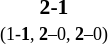<table style="width:100%;" cellspacing="1">
<tr>
<th width=25%></th>
<th width=10%></th>
<th width=25%></th>
</tr>
<tr style=font-size:90%>
<td align=right><strong></strong></td>
<td align=center><strong> 2-1 </strong><br><small>(1-<strong>1</strong>, <strong>2</strong>–0, <strong>2</strong>–0)</small></td>
<td></td>
</tr>
</table>
